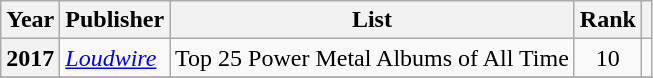<table class="wikitable plainrowheaders sortable">
<tr>
<th>Year</th>
<th>Publisher</th>
<th>List</th>
<th>Rank</th>
<th class="unsortable"></th>
</tr>
<tr>
<th scope="row" style="text-align:center;">2017</th>
<td><em><a href='#'>Loudwire</a></em></td>
<td>Top 25 Power Metal Albums of All Time</td>
<td align="center">10</td>
<td></td>
</tr>
<tr>
</tr>
</table>
